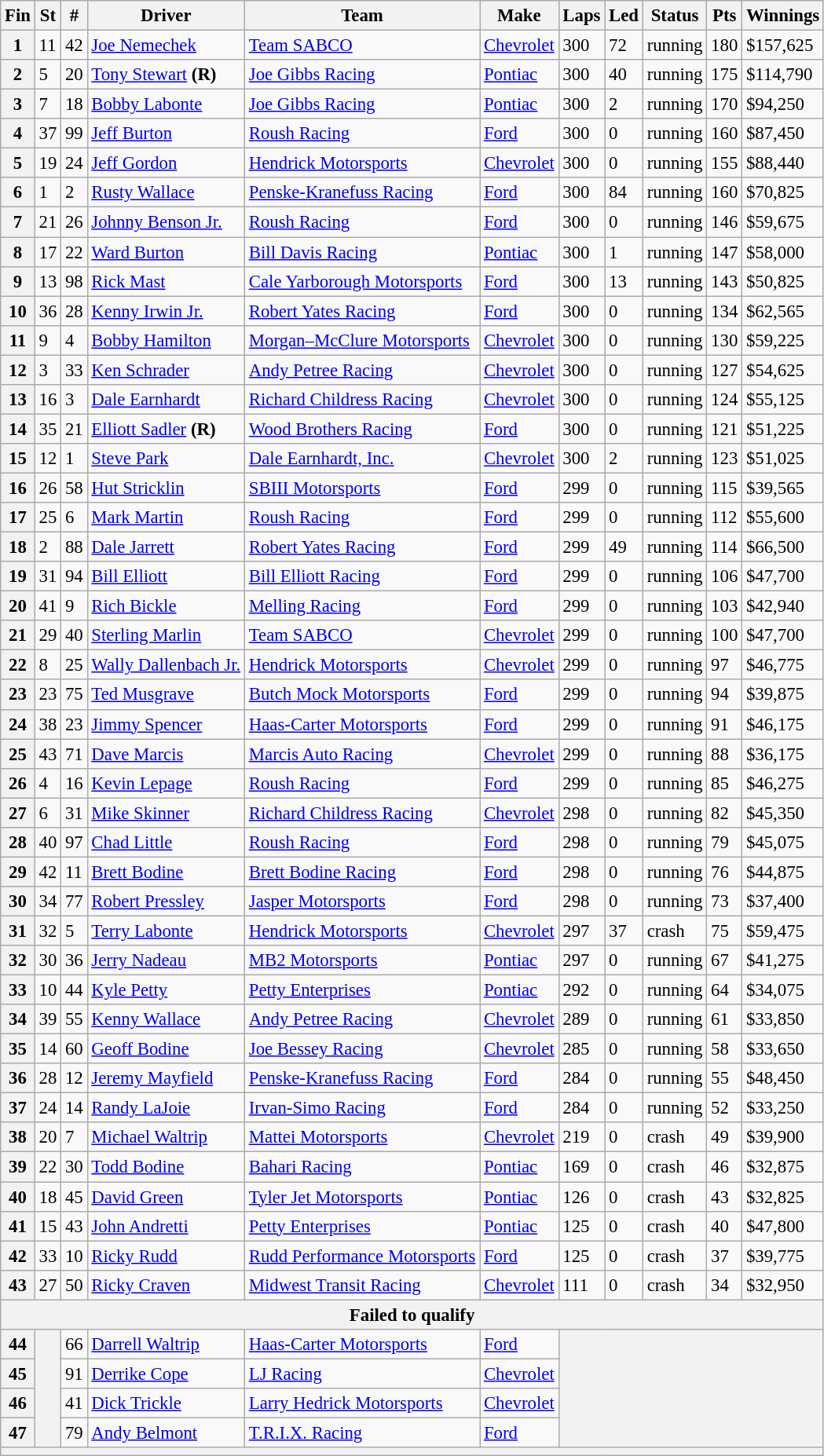<table class="wikitable" style="font-size:95%">
<tr>
<th>Fin</th>
<th>St</th>
<th>#</th>
<th>Driver</th>
<th>Team</th>
<th>Make</th>
<th>Laps</th>
<th>Led</th>
<th>Status</th>
<th>Pts</th>
<th>Winnings</th>
</tr>
<tr>
<th>1</th>
<td>11</td>
<td>42</td>
<td><a href='#'>Joe Nemechek</a></td>
<td><a href='#'>Team SABCO</a></td>
<td><a href='#'>Chevrolet</a></td>
<td>300</td>
<td>72</td>
<td>running</td>
<td>180</td>
<td>$157,625</td>
</tr>
<tr>
<th>2</th>
<td>5</td>
<td>20</td>
<td><a href='#'>Tony Stewart</a> <strong>(R)</strong></td>
<td><a href='#'>Joe Gibbs Racing</a></td>
<td><a href='#'>Pontiac</a></td>
<td>300</td>
<td>40</td>
<td>running</td>
<td>175</td>
<td>$114,790</td>
</tr>
<tr>
<th>3</th>
<td>7</td>
<td>18</td>
<td><a href='#'>Bobby Labonte</a></td>
<td><a href='#'>Joe Gibbs Racing</a></td>
<td><a href='#'>Pontiac</a></td>
<td>300</td>
<td>2</td>
<td>running</td>
<td>170</td>
<td>$94,250</td>
</tr>
<tr>
<th>4</th>
<td>37</td>
<td>99</td>
<td><a href='#'>Jeff Burton</a></td>
<td><a href='#'>Roush Racing</a></td>
<td><a href='#'>Ford</a></td>
<td>300</td>
<td>0</td>
<td>running</td>
<td>160</td>
<td>$87,450</td>
</tr>
<tr>
<th>5</th>
<td>19</td>
<td>24</td>
<td><a href='#'>Jeff Gordon</a></td>
<td><a href='#'>Hendrick Motorsports</a></td>
<td><a href='#'>Chevrolet</a></td>
<td>300</td>
<td>0</td>
<td>running</td>
<td>155</td>
<td>$88,440</td>
</tr>
<tr>
<th>6</th>
<td>1</td>
<td>2</td>
<td><a href='#'>Rusty Wallace</a></td>
<td><a href='#'>Penske-Kranefuss Racing</a></td>
<td><a href='#'>Ford</a></td>
<td>300</td>
<td>84</td>
<td>running</td>
<td>160</td>
<td>$70,825</td>
</tr>
<tr>
<th>7</th>
<td>21</td>
<td>26</td>
<td><a href='#'>Johnny Benson Jr.</a></td>
<td><a href='#'>Roush Racing</a></td>
<td><a href='#'>Ford</a></td>
<td>300</td>
<td>0</td>
<td>running</td>
<td>146</td>
<td>$59,675</td>
</tr>
<tr>
<th>8</th>
<td>17</td>
<td>22</td>
<td><a href='#'>Ward Burton</a></td>
<td><a href='#'>Bill Davis Racing</a></td>
<td><a href='#'>Pontiac</a></td>
<td>300</td>
<td>1</td>
<td>running</td>
<td>147</td>
<td>$58,000</td>
</tr>
<tr>
<th>9</th>
<td>13</td>
<td>98</td>
<td><a href='#'>Rick Mast</a></td>
<td><a href='#'>Cale Yarborough Motorsports</a></td>
<td><a href='#'>Ford</a></td>
<td>300</td>
<td>13</td>
<td>running</td>
<td>143</td>
<td>$50,825</td>
</tr>
<tr>
<th>10</th>
<td>36</td>
<td>28</td>
<td><a href='#'>Kenny Irwin Jr.</a></td>
<td><a href='#'>Robert Yates Racing</a></td>
<td><a href='#'>Ford</a></td>
<td>300</td>
<td>0</td>
<td>running</td>
<td>134</td>
<td>$62,565</td>
</tr>
<tr>
<th>11</th>
<td>9</td>
<td>4</td>
<td><a href='#'>Bobby Hamilton</a></td>
<td><a href='#'>Morgan–McClure Motorsports</a></td>
<td><a href='#'>Chevrolet</a></td>
<td>300</td>
<td>0</td>
<td>running</td>
<td>130</td>
<td>$59,225</td>
</tr>
<tr>
<th>12</th>
<td>3</td>
<td>33</td>
<td><a href='#'>Ken Schrader</a></td>
<td><a href='#'>Andy Petree Racing</a></td>
<td><a href='#'>Chevrolet</a></td>
<td>300</td>
<td>0</td>
<td>running</td>
<td>127</td>
<td>$54,625</td>
</tr>
<tr>
<th>13</th>
<td>16</td>
<td>3</td>
<td><a href='#'>Dale Earnhardt</a></td>
<td><a href='#'>Richard Childress Racing</a></td>
<td><a href='#'>Chevrolet</a></td>
<td>300</td>
<td>0</td>
<td>running</td>
<td>124</td>
<td>$55,125</td>
</tr>
<tr>
<th>14</th>
<td>35</td>
<td>21</td>
<td><a href='#'>Elliott Sadler</a> <strong>(R)</strong></td>
<td><a href='#'>Wood Brothers Racing</a></td>
<td><a href='#'>Ford</a></td>
<td>300</td>
<td>0</td>
<td>running</td>
<td>121</td>
<td>$51,225</td>
</tr>
<tr>
<th>15</th>
<td>12</td>
<td>1</td>
<td><a href='#'>Steve Park</a></td>
<td><a href='#'>Dale Earnhardt, Inc.</a></td>
<td><a href='#'>Chevrolet</a></td>
<td>300</td>
<td>2</td>
<td>running</td>
<td>123</td>
<td>$51,025</td>
</tr>
<tr>
<th>16</th>
<td>26</td>
<td>58</td>
<td><a href='#'>Hut Stricklin</a></td>
<td><a href='#'>SBIII Motorsports</a></td>
<td><a href='#'>Ford</a></td>
<td>299</td>
<td>0</td>
<td>running</td>
<td>115</td>
<td>$39,565</td>
</tr>
<tr>
<th>17</th>
<td>25</td>
<td>6</td>
<td><a href='#'>Mark Martin</a></td>
<td><a href='#'>Roush Racing</a></td>
<td><a href='#'>Ford</a></td>
<td>299</td>
<td>0</td>
<td>running</td>
<td>112</td>
<td>$55,600</td>
</tr>
<tr>
<th>18</th>
<td>2</td>
<td>88</td>
<td><a href='#'>Dale Jarrett</a></td>
<td><a href='#'>Robert Yates Racing</a></td>
<td><a href='#'>Ford</a></td>
<td>299</td>
<td>49</td>
<td>running</td>
<td>114</td>
<td>$66,500</td>
</tr>
<tr>
<th>19</th>
<td>31</td>
<td>94</td>
<td><a href='#'>Bill Elliott</a></td>
<td><a href='#'>Bill Elliott Racing</a></td>
<td><a href='#'>Ford</a></td>
<td>299</td>
<td>0</td>
<td>running</td>
<td>106</td>
<td>$47,700</td>
</tr>
<tr>
<th>20</th>
<td>41</td>
<td>9</td>
<td><a href='#'>Rich Bickle</a></td>
<td><a href='#'>Melling Racing</a></td>
<td><a href='#'>Ford</a></td>
<td>299</td>
<td>0</td>
<td>running</td>
<td>103</td>
<td>$42,940</td>
</tr>
<tr>
<th>21</th>
<td>29</td>
<td>40</td>
<td><a href='#'>Sterling Marlin</a></td>
<td><a href='#'>Team SABCO</a></td>
<td><a href='#'>Chevrolet</a></td>
<td>299</td>
<td>0</td>
<td>running</td>
<td>100</td>
<td>$47,700</td>
</tr>
<tr>
<th>22</th>
<td>8</td>
<td>25</td>
<td><a href='#'>Wally Dallenbach Jr.</a></td>
<td><a href='#'>Hendrick Motorsports</a></td>
<td><a href='#'>Chevrolet</a></td>
<td>299</td>
<td>0</td>
<td>running</td>
<td>97</td>
<td>$46,775</td>
</tr>
<tr>
<th>23</th>
<td>23</td>
<td>75</td>
<td><a href='#'>Ted Musgrave</a></td>
<td><a href='#'>Butch Mock Motorsports</a></td>
<td><a href='#'>Ford</a></td>
<td>299</td>
<td>0</td>
<td>running</td>
<td>94</td>
<td>$39,875</td>
</tr>
<tr>
<th>24</th>
<td>38</td>
<td>23</td>
<td><a href='#'>Jimmy Spencer</a></td>
<td><a href='#'>Haas-Carter Motorsports</a></td>
<td><a href='#'>Ford</a></td>
<td>299</td>
<td>0</td>
<td>running</td>
<td>91</td>
<td>$46,175</td>
</tr>
<tr>
<th>25</th>
<td>43</td>
<td>71</td>
<td><a href='#'>Dave Marcis</a></td>
<td><a href='#'>Marcis Auto Racing</a></td>
<td><a href='#'>Chevrolet</a></td>
<td>299</td>
<td>0</td>
<td>running</td>
<td>88</td>
<td>$36,175</td>
</tr>
<tr>
<th>26</th>
<td>4</td>
<td>16</td>
<td><a href='#'>Kevin Lepage</a></td>
<td><a href='#'>Roush Racing</a></td>
<td><a href='#'>Ford</a></td>
<td>299</td>
<td>0</td>
<td>running</td>
<td>85</td>
<td>$46,275</td>
</tr>
<tr>
<th>27</th>
<td>6</td>
<td>31</td>
<td><a href='#'>Mike Skinner</a></td>
<td><a href='#'>Richard Childress Racing</a></td>
<td><a href='#'>Chevrolet</a></td>
<td>298</td>
<td>0</td>
<td>running</td>
<td>82</td>
<td>$45,350</td>
</tr>
<tr>
<th>28</th>
<td>40</td>
<td>97</td>
<td><a href='#'>Chad Little</a></td>
<td><a href='#'>Roush Racing</a></td>
<td><a href='#'>Ford</a></td>
<td>298</td>
<td>0</td>
<td>running</td>
<td>79</td>
<td>$45,075</td>
</tr>
<tr>
<th>29</th>
<td>42</td>
<td>11</td>
<td><a href='#'>Brett Bodine</a></td>
<td><a href='#'>Brett Bodine Racing</a></td>
<td><a href='#'>Ford</a></td>
<td>298</td>
<td>0</td>
<td>running</td>
<td>76</td>
<td>$44,875</td>
</tr>
<tr>
<th>30</th>
<td>34</td>
<td>77</td>
<td><a href='#'>Robert Pressley</a></td>
<td><a href='#'>Jasper Motorsports</a></td>
<td><a href='#'>Ford</a></td>
<td>298</td>
<td>0</td>
<td>running</td>
<td>73</td>
<td>$37,400</td>
</tr>
<tr>
<th>31</th>
<td>32</td>
<td>5</td>
<td><a href='#'>Terry Labonte</a></td>
<td><a href='#'>Hendrick Motorsports</a></td>
<td><a href='#'>Chevrolet</a></td>
<td>297</td>
<td>37</td>
<td>crash</td>
<td>75</td>
<td>$59,475</td>
</tr>
<tr>
<th>32</th>
<td>30</td>
<td>36</td>
<td><a href='#'>Jerry Nadeau</a></td>
<td><a href='#'>MB2 Motorsports</a></td>
<td><a href='#'>Pontiac</a></td>
<td>297</td>
<td>0</td>
<td>running</td>
<td>67</td>
<td>$41,275</td>
</tr>
<tr>
<th>33</th>
<td>10</td>
<td>44</td>
<td><a href='#'>Kyle Petty</a></td>
<td><a href='#'>Petty Enterprises</a></td>
<td><a href='#'>Pontiac</a></td>
<td>292</td>
<td>0</td>
<td>running</td>
<td>64</td>
<td>$34,075</td>
</tr>
<tr>
<th>34</th>
<td>39</td>
<td>55</td>
<td><a href='#'>Kenny Wallace</a></td>
<td><a href='#'>Andy Petree Racing</a></td>
<td><a href='#'>Chevrolet</a></td>
<td>289</td>
<td>0</td>
<td>running</td>
<td>61</td>
<td>$33,850</td>
</tr>
<tr>
<th>35</th>
<td>14</td>
<td>60</td>
<td><a href='#'>Geoff Bodine</a></td>
<td><a href='#'>Joe Bessey Racing</a></td>
<td><a href='#'>Chevrolet</a></td>
<td>285</td>
<td>0</td>
<td>running</td>
<td>58</td>
<td>$33,650</td>
</tr>
<tr>
<th>36</th>
<td>28</td>
<td>12</td>
<td><a href='#'>Jeremy Mayfield</a></td>
<td><a href='#'>Penske-Kranefuss Racing</a></td>
<td><a href='#'>Ford</a></td>
<td>284</td>
<td>0</td>
<td>running</td>
<td>55</td>
<td>$48,450</td>
</tr>
<tr>
<th>37</th>
<td>24</td>
<td>14</td>
<td><a href='#'>Randy LaJoie</a></td>
<td><a href='#'>Irvan-Simo Racing</a></td>
<td><a href='#'>Ford</a></td>
<td>284</td>
<td>0</td>
<td>running</td>
<td>52</td>
<td>$33,250</td>
</tr>
<tr>
<th>38</th>
<td>20</td>
<td>7</td>
<td><a href='#'>Michael Waltrip</a></td>
<td><a href='#'>Mattei Motorsports</a></td>
<td><a href='#'>Chevrolet</a></td>
<td>219</td>
<td>0</td>
<td>crash</td>
<td>49</td>
<td>$39,900</td>
</tr>
<tr>
<th>39</th>
<td>22</td>
<td>30</td>
<td><a href='#'>Todd Bodine</a></td>
<td><a href='#'>Bahari Racing</a></td>
<td><a href='#'>Pontiac</a></td>
<td>169</td>
<td>0</td>
<td>crash</td>
<td>46</td>
<td>$32,875</td>
</tr>
<tr>
<th>40</th>
<td>18</td>
<td>45</td>
<td><a href='#'>David Green</a></td>
<td><a href='#'>Tyler Jet Motorsports</a></td>
<td><a href='#'>Pontiac</a></td>
<td>126</td>
<td>0</td>
<td>crash</td>
<td>43</td>
<td>$32,825</td>
</tr>
<tr>
<th>41</th>
<td>15</td>
<td>43</td>
<td><a href='#'>John Andretti</a></td>
<td><a href='#'>Petty Enterprises</a></td>
<td><a href='#'>Pontiac</a></td>
<td>125</td>
<td>0</td>
<td>crash</td>
<td>40</td>
<td>$47,800</td>
</tr>
<tr>
<th>42</th>
<td>33</td>
<td>10</td>
<td><a href='#'>Ricky Rudd</a></td>
<td><a href='#'>Rudd Performance Motorsports</a></td>
<td><a href='#'>Ford</a></td>
<td>125</td>
<td>0</td>
<td>crash</td>
<td>37</td>
<td>$39,775</td>
</tr>
<tr>
<th>43</th>
<td>27</td>
<td>50</td>
<td><a href='#'>Ricky Craven</a></td>
<td><a href='#'>Midwest Transit Racing</a></td>
<td><a href='#'>Chevrolet</a></td>
<td>111</td>
<td>0</td>
<td>crash</td>
<td>34</td>
<td>$32,950</td>
</tr>
<tr>
<th colspan="11">Failed to qualify</th>
</tr>
<tr>
<th>44</th>
<th rowspan="4"></th>
<td>66</td>
<td><a href='#'>Darrell Waltrip</a></td>
<td><a href='#'>Haas-Carter Motorsports</a></td>
<td><a href='#'>Ford</a></td>
<th colspan="5" rowspan="4"></th>
</tr>
<tr>
<th>45</th>
<td>91</td>
<td><a href='#'>Derrike Cope</a></td>
<td><a href='#'>LJ Racing</a></td>
<td><a href='#'>Chevrolet</a></td>
</tr>
<tr>
<th>46</th>
<td>41</td>
<td><a href='#'>Dick Trickle</a></td>
<td><a href='#'>Larry Hedrick Motorsports</a></td>
<td><a href='#'>Chevrolet</a></td>
</tr>
<tr>
<th>47</th>
<td>79</td>
<td><a href='#'>Andy Belmont</a></td>
<td><a href='#'>T.R.I.X. Racing</a></td>
<td><a href='#'>Ford</a></td>
</tr>
<tr>
<th colspan="11"></th>
</tr>
</table>
